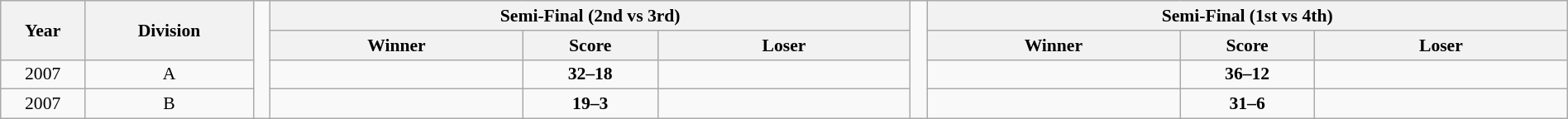<table class="wikitable" style="font-size:90%; width: 100%; text-align: center;">
<tr>
<th rowspan=2 width=5%>Year</th>
<th rowspan=2 width=10%>Division</th>
<td width=1% rowspan=4></td>
<th colspan=3>Semi-Final (2nd vs 3rd)</th>
<td width=1% rowspan=4></td>
<th colspan=3>Semi-Final (1st vs 4th)</th>
</tr>
<tr>
<th width=15%>Winner</th>
<th width=8%>Score</th>
<th width=15%>Loser</th>
<th width=15%>Winner</th>
<th width=8%>Score</th>
<th width=15%>Loser</th>
</tr>
<tr>
<td>2007 <br></td>
<td>A</td>
<td></td>
<td><strong>32–18</strong></td>
<td></td>
<td></td>
<td><strong>36–12</strong></td>
<td></td>
</tr>
<tr>
<td>2007 <br></td>
<td>B</td>
<td></td>
<td><strong>19–3</strong></td>
<td></td>
<td></td>
<td><strong>31–6</strong></td>
<td></td>
</tr>
</table>
